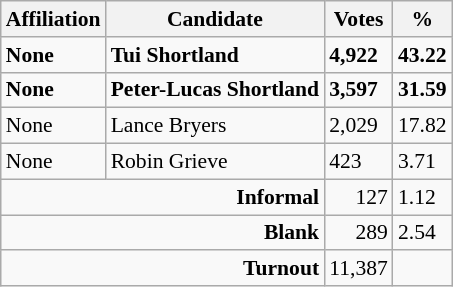<table class="wikitable col3right col4right" style="font-size:90%">
<tr>
<th>Affiliation</th>
<th>Candidate</th>
<th>Votes</th>
<th>%</th>
</tr>
<tr>
<td><strong>None</strong></td>
<td><strong>Tui Shortland</strong></td>
<td><strong>4,922</strong></td>
<td><strong>43.22</strong></td>
</tr>
<tr>
<td><strong>None</strong></td>
<td><strong>Peter-Lucas Shortland</strong></td>
<td><strong>3,597</strong></td>
<td><strong>31.59</strong></td>
</tr>
<tr>
<td>None</td>
<td>Lance Bryers</td>
<td>2,029</td>
<td>17.82</td>
</tr>
<tr>
<td>None</td>
<td>Robin Grieve</td>
<td>423</td>
<td>3.71</td>
</tr>
<tr>
<td colspan="2" style="text-align:right"><strong>Informal</strong></td>
<td style="text-align:right">127</td>
<td>1.12</td>
</tr>
<tr>
<td colspan="2" style="text-align:right"><strong>Blank</strong></td>
<td style="text-align:right">289</td>
<td>2.54</td>
</tr>
<tr>
<td colspan="2" style="text-align:right"><strong>Turnout</strong></td>
<td style="text-align:right">11,387</td>
<td></td>
</tr>
</table>
